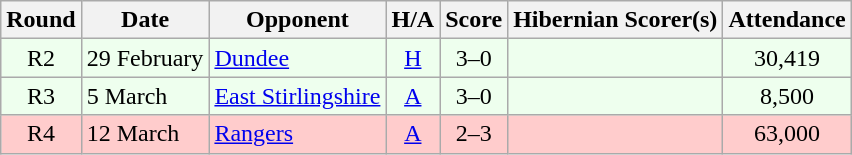<table class="wikitable" style="text-align:center">
<tr>
<th>Round</th>
<th>Date</th>
<th>Opponent</th>
<th>H/A</th>
<th>Score</th>
<th>Hibernian Scorer(s)</th>
<th>Attendance</th>
</tr>
<tr bgcolor=#EEFFEE>
<td>R2</td>
<td align=left>29 February</td>
<td align=left><a href='#'>Dundee</a></td>
<td><a href='#'>H</a></td>
<td>3–0</td>
<td align=left></td>
<td>30,419</td>
</tr>
<tr bgcolor=#EEFFEE>
<td>R3</td>
<td align=left>5 March</td>
<td align=left><a href='#'>East Stirlingshire</a></td>
<td><a href='#'>A</a></td>
<td>3–0</td>
<td align=left></td>
<td>8,500</td>
</tr>
<tr bgcolor=#FFCCCC>
<td>R4</td>
<td align=left>12 March</td>
<td align=left><a href='#'>Rangers</a></td>
<td><a href='#'>A</a></td>
<td>2–3</td>
<td align=left></td>
<td>63,000</td>
</tr>
</table>
